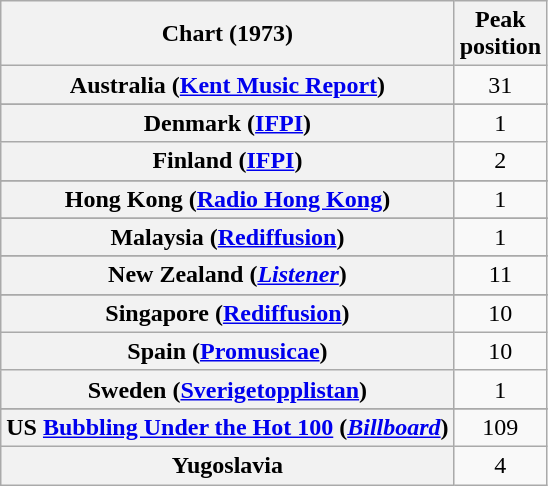<table class="wikitable sortable plainrowheaders" style="text-align:center">
<tr>
<th>Chart (1973)</th>
<th>Peak<br>position</th>
</tr>
<tr>
<th scope="row">Australia (<a href='#'>Kent Music Report</a>)</th>
<td>31</td>
</tr>
<tr>
</tr>
<tr>
</tr>
<tr>
</tr>
<tr>
<th scope="row">Denmark (<a href='#'>IFPI</a>)</th>
<td>1</td>
</tr>
<tr>
<th scope="row">Finland (<a href='#'>IFPI</a>)</th>
<td>2</td>
</tr>
<tr>
</tr>
<tr>
<th scope="row">Hong Kong (<a href='#'>Radio Hong Kong</a>)</th>
<td>1</td>
</tr>
<tr>
</tr>
<tr>
<th scope="row">Malaysia (<a href='#'>Rediffusion</a>)</th>
<td>1</td>
</tr>
<tr>
</tr>
<tr>
</tr>
<tr>
<th scope="row">New Zealand (<em><a href='#'>Listener</a></em>)</th>
<td>11</td>
</tr>
<tr>
</tr>
<tr>
<th scope="row">Singapore (<a href='#'>Rediffusion</a>)</th>
<td>10</td>
</tr>
<tr>
<th scope="row">Spain (<a href='#'>Promusicae</a>)</th>
<td>10</td>
</tr>
<tr>
<th scope="row">Sweden (<a href='#'>Sverigetopplistan</a>)</th>
<td>1</td>
</tr>
<tr>
</tr>
<tr>
</tr>
<tr>
<th scope="row">US <a href='#'>Bubbling Under the Hot 100</a> (<em><a href='#'>Billboard</a></em>)</th>
<td>109</td>
</tr>
<tr>
<th scope="row">Yugoslavia</th>
<td>4</td>
</tr>
</table>
